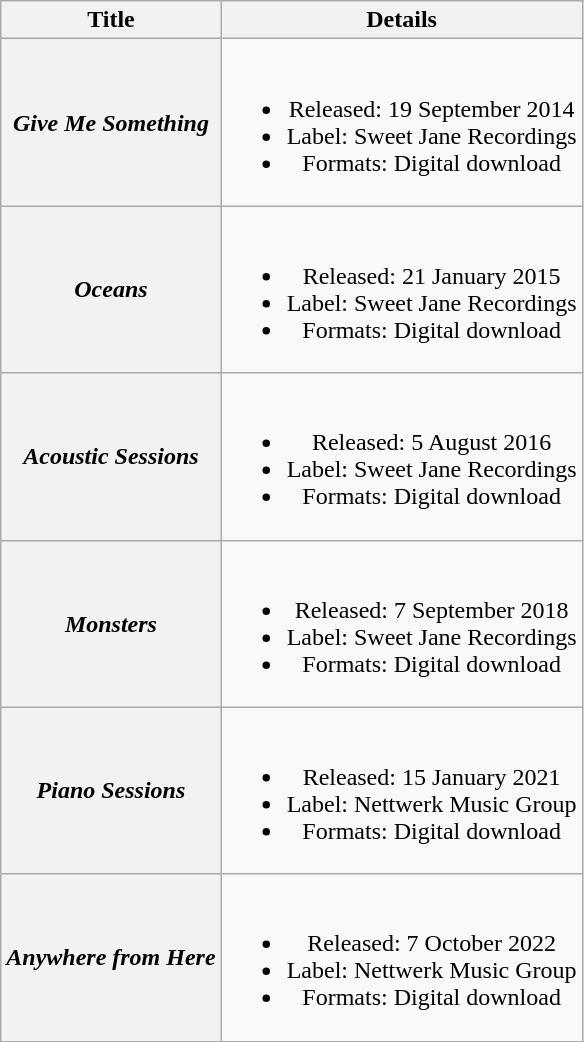<table class="wikitable plainrowheaders" style="text-align:center;">
<tr>
<th scope="col">Title</th>
<th scope="col">Details</th>
</tr>
<tr>
<th scope="row"><em>Give Me Something</em></th>
<td><br><ul><li>Released: 19 September 2014</li><li>Label: Sweet Jane Recordings</li><li>Formats: Digital download</li></ul></td>
</tr>
<tr>
<th scope="row"><em>Oceans</em></th>
<td><br><ul><li>Released: 21 January 2015</li><li>Label: Sweet Jane Recordings</li><li>Formats: Digital download</li></ul></td>
</tr>
<tr>
<th scope="row"><em>Acoustic Sessions</em></th>
<td><br><ul><li>Released: 5 August 2016</li><li>Label: Sweet Jane Recordings</li><li>Formats: Digital download</li></ul></td>
</tr>
<tr>
<th scope="row"><em>Monsters</em></th>
<td><br><ul><li>Released: 7 September 2018</li><li>Label: Sweet Jane Recordings</li><li>Formats: Digital download</li></ul></td>
</tr>
<tr>
<th scope="row"><em>Piano Sessions</em></th>
<td><br><ul><li>Released: 15 January 2021</li><li>Label: Nettwerk Music Group</li><li>Formats: Digital download</li></ul></td>
</tr>
<tr>
<th scope="row"><em>Anywhere from Here</em></th>
<td><br><ul><li>Released: 7 October 2022</li><li>Label: Nettwerk Music Group</li><li>Formats: Digital download</li></ul></td>
</tr>
</table>
